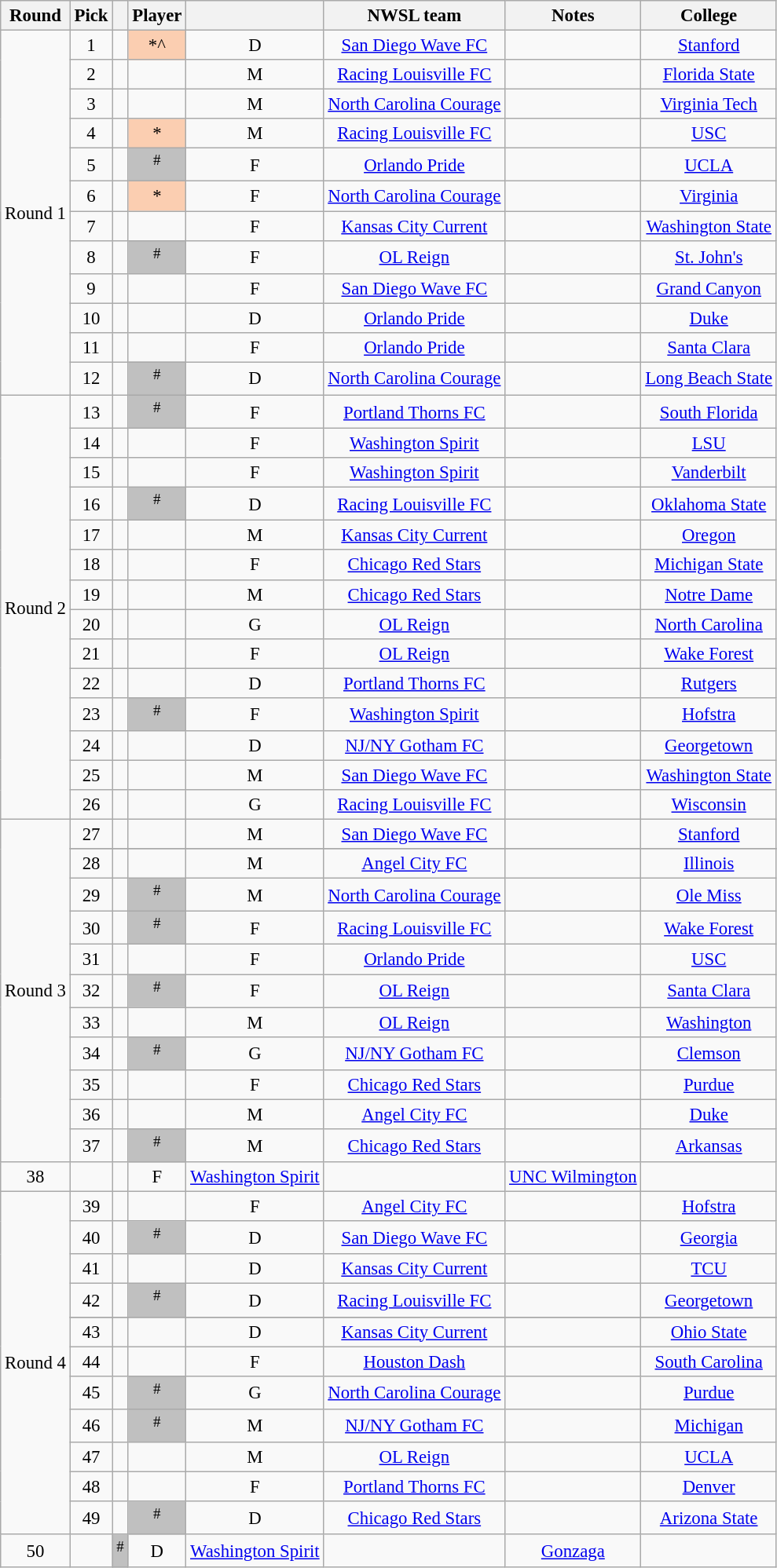<table class="wikitable sortable" style="font-size: 95%;text-align: center;">
<tr>
<th>Round</th>
<th>Pick</th>
<th></th>
<th>Player</th>
<th></th>
<th>NWSL team</th>
<th class="unsortable">Notes</th>
<th>College</th>
</tr>
<tr>
<td rowspan="12">Round 1</td>
<td>1</td>
<td></td>
<td bgcolor="#FBCEB1"> *^</td>
<td>D</td>
<td><a href='#'>San Diego Wave FC</a></td>
<td></td>
<td><a href='#'>Stanford</a></td>
</tr>
<tr>
<td>2</td>
<td></td>
<td></td>
<td>M</td>
<td><a href='#'>Racing Louisville FC</a></td>
<td></td>
<td><a href='#'>Florida State</a></td>
</tr>
<tr>
<td>3</td>
<td></td>
<td></td>
<td>M</td>
<td><a href='#'>North Carolina Courage</a></td>
<td></td>
<td><a href='#'>Virginia Tech</a></td>
</tr>
<tr>
<td>4</td>
<td></td>
<td bgcolor="#FBCEB1"> *</td>
<td>M</td>
<td><a href='#'>Racing Louisville FC</a></td>
<td></td>
<td><a href='#'>USC</a></td>
</tr>
<tr>
<td>5</td>
<td></td>
<td bgcolor="#C0C0C0"> <sup>#</sup></td>
<td>F</td>
<td><a href='#'>Orlando Pride</a></td>
<td></td>
<td><a href='#'>UCLA</a></td>
</tr>
<tr>
<td>6</td>
<td></td>
<td bgcolor="#FBCEB1"> *</td>
<td>F</td>
<td><a href='#'>North Carolina Courage</a></td>
<td></td>
<td><a href='#'>Virginia</a></td>
</tr>
<tr>
<td>7</td>
<td></td>
<td></td>
<td>F</td>
<td><a href='#'>Kansas City Current</a></td>
<td></td>
<td><a href='#'>Washington State</a></td>
</tr>
<tr>
<td>8</td>
<td></td>
<td bgcolor="#C0C0C0"> <sup>#</sup></td>
<td>F</td>
<td><a href='#'>OL Reign</a></td>
<td></td>
<td><a href='#'>St. John's</a></td>
</tr>
<tr>
<td>9</td>
<td></td>
<td></td>
<td>F</td>
<td><a href='#'>San Diego Wave FC</a></td>
<td></td>
<td><a href='#'>Grand Canyon</a></td>
</tr>
<tr>
<td>10</td>
<td></td>
<td></td>
<td>D</td>
<td><a href='#'>Orlando Pride</a></td>
<td></td>
<td><a href='#'>Duke</a></td>
</tr>
<tr>
<td>11</td>
<td></td>
<td></td>
<td>F</td>
<td><a href='#'>Orlando Pride</a></td>
<td></td>
<td><a href='#'>Santa Clara</a></td>
</tr>
<tr>
<td>12</td>
<td></td>
<td bgcolor="#C0C0C0"> <sup>#</sup></td>
<td>D</td>
<td><a href='#'>North Carolina Courage</a></td>
<td></td>
<td><a href='#'>Long Beach State</a></td>
</tr>
<tr>
<td rowspan="14">Round 2</td>
<td>13</td>
<td></td>
<td bgcolor="#C0C0C0"> <sup>#</sup></td>
<td>F</td>
<td><a href='#'>Portland Thorns FC</a></td>
<td></td>
<td><a href='#'>South Florida</a></td>
</tr>
<tr>
<td>14</td>
<td></td>
<td></td>
<td>F</td>
<td><a href='#'>Washington Spirit</a></td>
<td></td>
<td><a href='#'>LSU</a></td>
</tr>
<tr>
<td>15</td>
<td></td>
<td></td>
<td>F</td>
<td><a href='#'>Washington Spirit</a></td>
<td></td>
<td><a href='#'>Vanderbilt</a></td>
</tr>
<tr>
<td>16</td>
<td></td>
<td bgcolor="#C0C0C0"> <sup>#</sup></td>
<td>D</td>
<td><a href='#'>Racing Louisville FC</a></td>
<td></td>
<td><a href='#'>Oklahoma State</a></td>
</tr>
<tr>
<td>17</td>
<td></td>
<td></td>
<td>M</td>
<td><a href='#'>Kansas City Current</a></td>
<td></td>
<td><a href='#'>Oregon</a></td>
</tr>
<tr>
<td>18</td>
<td></td>
<td></td>
<td>F</td>
<td><a href='#'>Chicago Red Stars</a></td>
<td></td>
<td><a href='#'>Michigan State</a></td>
</tr>
<tr>
<td>19</td>
<td></td>
<td></td>
<td>M</td>
<td><a href='#'>Chicago Red Stars</a></td>
<td></td>
<td><a href='#'>Notre Dame</a></td>
</tr>
<tr>
<td>20</td>
<td></td>
<td></td>
<td>G</td>
<td><a href='#'>OL Reign</a></td>
<td></td>
<td><a href='#'>North Carolina</a></td>
</tr>
<tr>
<td>21</td>
<td></td>
<td></td>
<td>F</td>
<td><a href='#'>OL Reign</a></td>
<td></td>
<td><a href='#'>Wake Forest</a></td>
</tr>
<tr>
<td>22</td>
<td></td>
<td></td>
<td>D</td>
<td><a href='#'>Portland Thorns FC</a></td>
<td></td>
<td><a href='#'>Rutgers</a></td>
</tr>
<tr>
<td>23</td>
<td></td>
<td bgcolor="#C0C0C0"> <sup>#</sup></td>
<td>F</td>
<td><a href='#'>Washington Spirit</a></td>
<td></td>
<td><a href='#'>Hofstra</a></td>
</tr>
<tr>
<td>24</td>
<td></td>
<td></td>
<td>D</td>
<td><a href='#'>NJ/NY Gotham FC</a></td>
<td></td>
<td><a href='#'>Georgetown</a></td>
</tr>
<tr>
<td>25</td>
<td></td>
<td></td>
<td>M</td>
<td><a href='#'>San Diego Wave FC</a></td>
<td></td>
<td><a href='#'>Washington State</a></td>
</tr>
<tr>
<td>26</td>
<td></td>
<td></td>
<td>G</td>
<td><a href='#'>Racing Louisville FC</a></td>
<td></td>
<td><a href='#'>Wisconsin</a></td>
</tr>
<tr>
<td rowspan="12">Round 3</td>
<td>27</td>
<td></td>
<td></td>
<td>M</td>
<td><a href='#'>San Diego Wave FC</a></td>
<td></td>
<td><a href='#'>Stanford</a></td>
</tr>
<tr>
</tr>
<tr>
<td>28</td>
<td></td>
<td></td>
<td>M</td>
<td><a href='#'>Angel City FC</a></td>
<td></td>
<td><a href='#'>Illinois</a></td>
</tr>
<tr>
<td>29</td>
<td></td>
<td bgcolor="#C0C0C0"> <sup>#</sup></td>
<td>M</td>
<td><a href='#'>North Carolina Courage</a></td>
<td></td>
<td><a href='#'>Ole Miss</a></td>
</tr>
<tr>
<td>30</td>
<td></td>
<td bgcolor="#C0C0C0"> <sup>#</sup></td>
<td>F</td>
<td><a href='#'>Racing Louisville FC</a></td>
<td></td>
<td><a href='#'>Wake Forest</a></td>
</tr>
<tr>
<td>31</td>
<td></td>
<td></td>
<td>F</td>
<td><a href='#'>Orlando Pride</a></td>
<td></td>
<td><a href='#'>USC</a></td>
</tr>
<tr>
<td>32</td>
<td></td>
<td bgcolor="#C0C0C0"> <sup>#</sup></td>
<td>F</td>
<td><a href='#'>OL Reign</a></td>
<td></td>
<td><a href='#'>Santa Clara</a></td>
</tr>
<tr>
<td>33</td>
<td></td>
<td></td>
<td>M</td>
<td><a href='#'>OL Reign</a></td>
<td></td>
<td><a href='#'>Washington</a></td>
</tr>
<tr>
<td>34</td>
<td></td>
<td bgcolor="#C0C0C0"> <sup>#</sup></td>
<td>G</td>
<td><a href='#'>NJ/NY Gotham FC</a></td>
<td></td>
<td><a href='#'>Clemson</a></td>
</tr>
<tr>
<td>35</td>
<td></td>
<td></td>
<td>F</td>
<td><a href='#'>Chicago Red Stars</a></td>
<td></td>
<td><a href='#'>Purdue</a></td>
</tr>
<tr>
<td>36</td>
<td></td>
<td></td>
<td>M</td>
<td><a href='#'>Angel City FC</a></td>
<td></td>
<td><a href='#'>Duke</a></td>
</tr>
<tr>
<td>37</td>
<td></td>
<td bgcolor="#C0C0C0"> <sup>#</sup></td>
<td>M</td>
<td><a href='#'>Chicago Red Stars</a></td>
<td></td>
<td><a href='#'>Arkansas</a></td>
</tr>
<tr>
<td>38</td>
<td></td>
<td></td>
<td>F</td>
<td><a href='#'>Washington Spirit</a></td>
<td></td>
<td><a href='#'>UNC Wilmington</a></td>
</tr>
<tr>
<td rowspan="12">Round 4</td>
<td>39</td>
<td></td>
<td></td>
<td>F</td>
<td><a href='#'>Angel City FC</a></td>
<td></td>
<td><a href='#'>Hofstra</a></td>
</tr>
<tr>
<td>40</td>
<td></td>
<td bgcolor="#C0C0C0"> <sup>#</sup></td>
<td>D</td>
<td><a href='#'>San Diego Wave FC</a></td>
<td></td>
<td><a href='#'>Georgia</a></td>
</tr>
<tr>
<td>41</td>
<td></td>
<td></td>
<td>D</td>
<td><a href='#'>Kansas City Current</a></td>
<td></td>
<td><a href='#'>TCU</a></td>
</tr>
<tr>
<td>42</td>
<td></td>
<td bgcolor="#C0C0C0"> <sup>#</sup></td>
<td>D</td>
<td><a href='#'>Racing Louisville FC</a></td>
<td></td>
<td><a href='#'>Georgetown</a></td>
</tr>
<tr>
</tr>
<tr>
<td>43</td>
<td></td>
<td></td>
<td>D</td>
<td><a href='#'>Kansas City Current</a></td>
<td></td>
<td><a href='#'>Ohio State</a></td>
</tr>
<tr>
<td>44</td>
<td></td>
<td></td>
<td>F</td>
<td><a href='#'>Houston Dash</a></td>
<td></td>
<td><a href='#'>South Carolina</a></td>
</tr>
<tr>
<td>45</td>
<td></td>
<td bgcolor="#C0C0C0"> <sup>#</sup></td>
<td>G</td>
<td><a href='#'>North Carolina Courage</a></td>
<td></td>
<td><a href='#'>Purdue</a></td>
</tr>
<tr>
<td>46</td>
<td></td>
<td bgcolor="#C0C0C0"> <sup>#</sup></td>
<td>M</td>
<td><a href='#'>NJ/NY Gotham FC</a></td>
<td></td>
<td><a href='#'>Michigan</a></td>
</tr>
<tr>
<td>47</td>
<td></td>
<td></td>
<td>M</td>
<td><a href='#'>OL Reign</a></td>
<td></td>
<td><a href='#'>UCLA</a></td>
</tr>
<tr>
<td>48</td>
<td></td>
<td></td>
<td>F</td>
<td><a href='#'>Portland Thorns FC</a></td>
<td></td>
<td><a href='#'>Denver</a></td>
</tr>
<tr>
<td>49</td>
<td></td>
<td bgcolor="#C0C0C0"> <sup>#</sup></td>
<td>D</td>
<td><a href='#'>Chicago Red Stars</a></td>
<td></td>
<td><a href='#'>Arizona State</a></td>
</tr>
<tr>
<td>50</td>
<td></td>
<td bgcolor="#C0C0C0"> <sup>#</sup></td>
<td>D</td>
<td><a href='#'>Washington Spirit</a></td>
<td></td>
<td><a href='#'>Gonzaga</a></td>
</tr>
</table>
